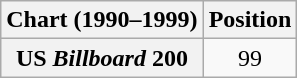<table class="wikitable plainrowheaders">
<tr>
<th>Chart (1990–1999)</th>
<th>Position</th>
</tr>
<tr>
<th scope="row">US <em>Billboard</em> 200</th>
<td style="text-align:center;">99</td>
</tr>
</table>
